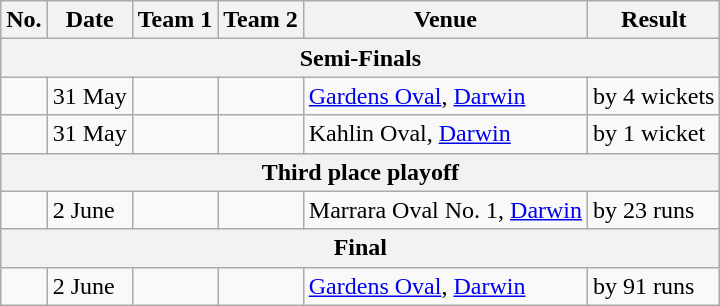<table class="wikitable">
<tr>
<th>No.</th>
<th>Date</th>
<th>Team 1</th>
<th>Team 2</th>
<th>Venue</th>
<th>Result</th>
</tr>
<tr>
<th colspan="6">Semi-Finals</th>
</tr>
<tr>
<td></td>
<td>31 May</td>
<td></td>
<td></td>
<td><a href='#'>Gardens Oval</a>, <a href='#'>Darwin</a></td>
<td> by 4 wickets</td>
</tr>
<tr>
<td></td>
<td>31 May</td>
<td></td>
<td></td>
<td>Kahlin Oval, <a href='#'>Darwin</a></td>
<td> by 1 wicket</td>
</tr>
<tr>
<th colspan="6">Third place playoff</th>
</tr>
<tr>
<td></td>
<td>2 June</td>
<td></td>
<td></td>
<td>Marrara Oval No. 1, <a href='#'>Darwin</a></td>
<td> by 23 runs</td>
</tr>
<tr>
<th colspan="6">Final</th>
</tr>
<tr>
<td></td>
<td>2 June</td>
<td></td>
<td></td>
<td><a href='#'>Gardens Oval</a>, <a href='#'>Darwin</a></td>
<td> by 91 runs</td>
</tr>
</table>
